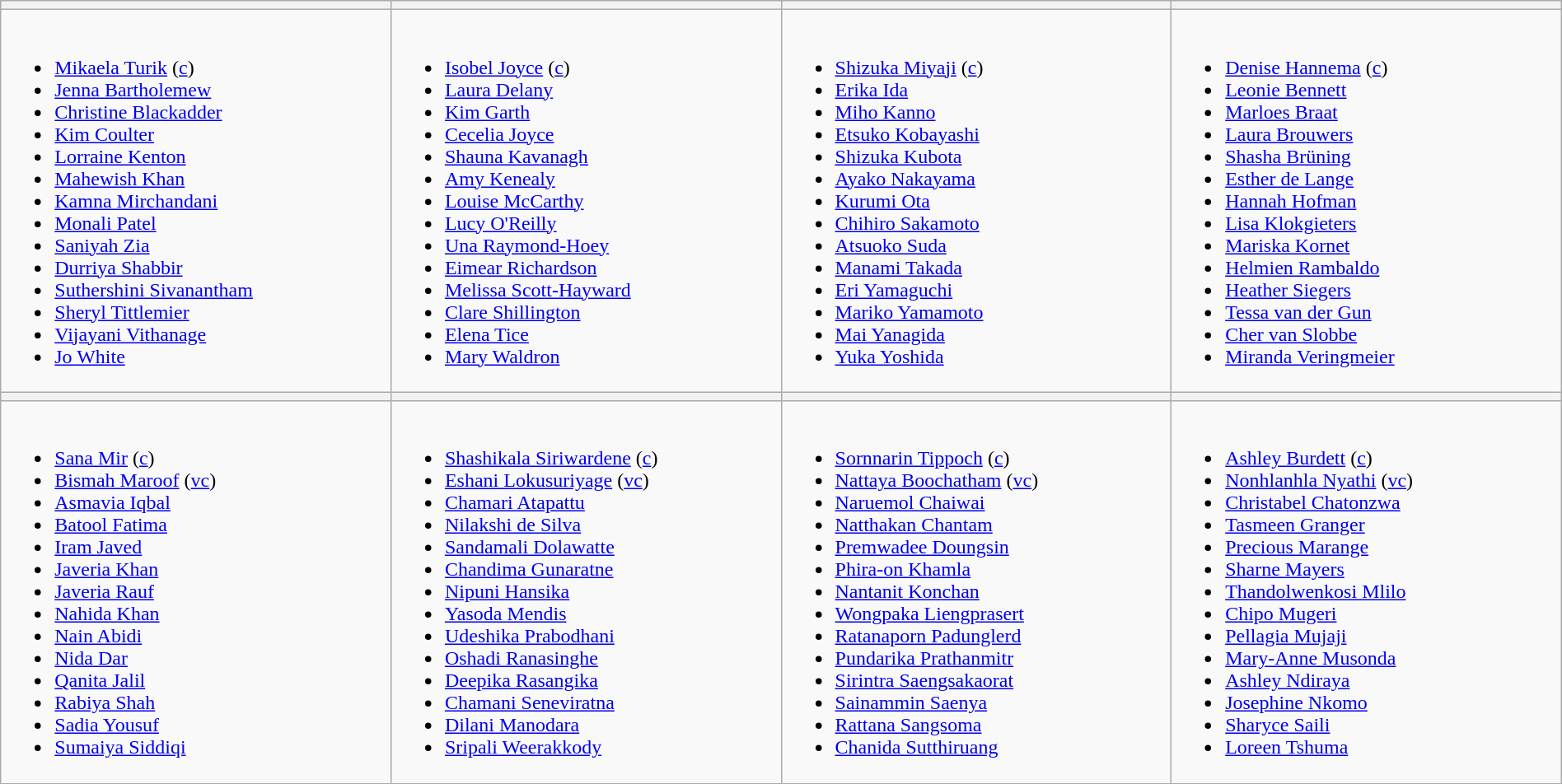<table class="wikitable" width="100%">
<tr>
<th width=25%></th>
<th width=25%></th>
<th width=25%></th>
<th width=25%></th>
</tr>
<tr>
<td valign=top><br><ul><li><a href='#'>Mikaela Turik</a> (<a href='#'>c</a>)</li><li><a href='#'>Jenna Bartholemew</a></li><li><a href='#'>Christine Blackadder</a></li><li><a href='#'>Kim Coulter</a></li><li><a href='#'>Lorraine Kenton</a></li><li><a href='#'>Mahewish Khan</a></li><li><a href='#'>Kamna Mirchandani</a></li><li><a href='#'>Monali Patel</a></li><li><a href='#'>Saniyah Zia</a></li><li><a href='#'>Durriya Shabbir</a></li><li><a href='#'>Suthershini Sivanantham</a></li><li><a href='#'>Sheryl Tittlemier</a></li><li><a href='#'>Vijayani Vithanage</a></li><li><a href='#'>Jo White</a></li></ul></td>
<td valign=top><br><ul><li><a href='#'>Isobel Joyce</a> (<a href='#'>c</a>)</li><li><a href='#'>Laura Delany</a></li><li><a href='#'>Kim Garth</a></li><li><a href='#'>Cecelia Joyce</a></li><li><a href='#'>Shauna Kavanagh</a></li><li><a href='#'>Amy Kenealy</a></li><li><a href='#'>Louise McCarthy</a></li><li><a href='#'>Lucy O'Reilly</a></li><li><a href='#'>Una Raymond-Hoey</a></li><li><a href='#'>Eimear Richardson</a></li><li><a href='#'>Melissa Scott-Hayward</a></li><li><a href='#'>Clare Shillington</a></li><li><a href='#'>Elena Tice</a></li><li><a href='#'>Mary Waldron</a></li></ul></td>
<td valign=top><br><ul><li><a href='#'>Shizuka Miyaji</a> (<a href='#'>c</a>)</li><li><a href='#'>Erika Ida</a></li><li><a href='#'>Miho Kanno</a></li><li><a href='#'>Etsuko Kobayashi</a></li><li><a href='#'>Shizuka Kubota</a></li><li><a href='#'>Ayako Nakayama</a></li><li><a href='#'>Kurumi Ota</a></li><li><a href='#'>Chihiro Sakamoto</a></li><li><a href='#'>Atsuoko Suda</a></li><li><a href='#'>Manami Takada</a></li><li><a href='#'>Eri Yamaguchi</a></li><li><a href='#'>Mariko Yamamoto</a></li><li><a href='#'>Mai Yanagida</a></li><li><a href='#'>Yuka Yoshida</a></li></ul></td>
<td valign=top><br><ul><li><a href='#'>Denise Hannema</a> (<a href='#'>c</a>)</li><li><a href='#'>Leonie Bennett</a></li><li><a href='#'>Marloes Braat</a></li><li><a href='#'>Laura Brouwers</a></li><li><a href='#'>Shasha Brüning</a></li><li><a href='#'>Esther de Lange</a></li><li><a href='#'>Hannah Hofman</a></li><li><a href='#'>Lisa Klokgieters</a></li><li><a href='#'>Mariska Kornet</a></li><li><a href='#'>Helmien Rambaldo</a></li><li><a href='#'>Heather Siegers</a></li><li><a href='#'>Tessa van der Gun</a></li><li><a href='#'>Cher van Slobbe</a></li><li><a href='#'>Miranda Veringmeier</a></li></ul></td>
</tr>
<tr>
<th width=25%></th>
<th width=25%></th>
<th width=25%></th>
<th width=25%></th>
</tr>
<tr>
<td valign=top><br><ul><li><a href='#'>Sana Mir</a> (<a href='#'>c</a>)</li><li><a href='#'>Bismah Maroof</a> (<a href='#'>vc</a>)</li><li><a href='#'>Asmavia Iqbal</a></li><li><a href='#'>Batool Fatima</a></li><li><a href='#'>Iram Javed</a></li><li><a href='#'>Javeria Khan</a></li><li><a href='#'>Javeria Rauf</a></li><li><a href='#'>Nahida Khan</a></li><li><a href='#'>Nain Abidi</a></li><li><a href='#'>Nida Dar</a></li><li><a href='#'>Qanita Jalil</a></li><li><a href='#'>Rabiya Shah</a></li><li><a href='#'>Sadia Yousuf</a></li><li><a href='#'>Sumaiya Siddiqi</a></li></ul></td>
<td valign=top><br><ul><li><a href='#'>Shashikala Siriwardene</a> (<a href='#'>c</a>)</li><li><a href='#'>Eshani Lokusuriyage</a> (<a href='#'>vc</a>)</li><li><a href='#'>Chamari Atapattu</a></li><li><a href='#'>Nilakshi de Silva</a></li><li><a href='#'>Sandamali Dolawatte</a></li><li><a href='#'>Chandima Gunaratne</a></li><li><a href='#'>Nipuni Hansika</a></li><li><a href='#'>Yasoda Mendis</a></li><li><a href='#'>Udeshika Prabodhani</a></li><li><a href='#'>Oshadi Ranasinghe</a></li><li><a href='#'>Deepika Rasangika</a></li><li><a href='#'>Chamani Seneviratna</a></li><li><a href='#'>Dilani Manodara</a></li><li><a href='#'>Sripali Weerakkody</a></li></ul></td>
<td valign=top><br><ul><li><a href='#'>Sornnarin Tippoch</a> (<a href='#'>c</a>)</li><li><a href='#'>Nattaya Boochatham</a> (<a href='#'>vc</a>)</li><li><a href='#'>Naruemol Chaiwai</a></li><li><a href='#'>Natthakan Chantam</a></li><li><a href='#'>Premwadee Doungsin</a></li><li><a href='#'>Phira-on Khamla</a></li><li><a href='#'>Nantanit Konchan</a></li><li><a href='#'>Wongpaka Liengprasert</a></li><li><a href='#'>Ratanaporn Padunglerd</a></li><li><a href='#'>Pundarika Prathanmitr</a></li><li><a href='#'>Sirintra Saengsakaorat</a></li><li><a href='#'>Sainammin Saenya</a></li><li><a href='#'>Rattana Sangsoma</a></li><li><a href='#'>Chanida Sutthiruang</a></li></ul></td>
<td valign=top><br><ul><li><a href='#'>Ashley Burdett</a> (<a href='#'>c</a>)</li><li><a href='#'>Nonhlanhla Nyathi</a> (<a href='#'>vc</a>)</li><li><a href='#'>Christabel Chatonzwa</a></li><li><a href='#'>Tasmeen Granger</a></li><li><a href='#'>Precious Marange</a></li><li><a href='#'>Sharne Mayers</a></li><li><a href='#'>Thandolwenkosi Mlilo</a></li><li><a href='#'>Chipo Mugeri</a></li><li><a href='#'>Pellagia Mujaji</a></li><li><a href='#'>Mary-Anne Musonda</a></li><li><a href='#'>Ashley Ndiraya</a></li><li><a href='#'>Josephine Nkomo</a></li><li><a href='#'>Sharyce Saili</a></li><li><a href='#'>Loreen Tshuma</a></li></ul></td>
</tr>
</table>
